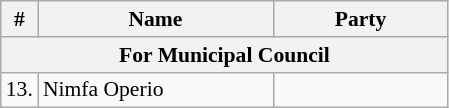<table class="wikitable" style="font-size:90%">
<tr>
<th>#</th>
<th width=150px>Name</th>
<th colspan=2 width=110px>Party</th>
</tr>
<tr>
<th colspan=5>For Municipal Council</th>
</tr>
<tr>
<td>13.</td>
<td>Nimfa Operio</td>
<td></td>
</tr>
</table>
